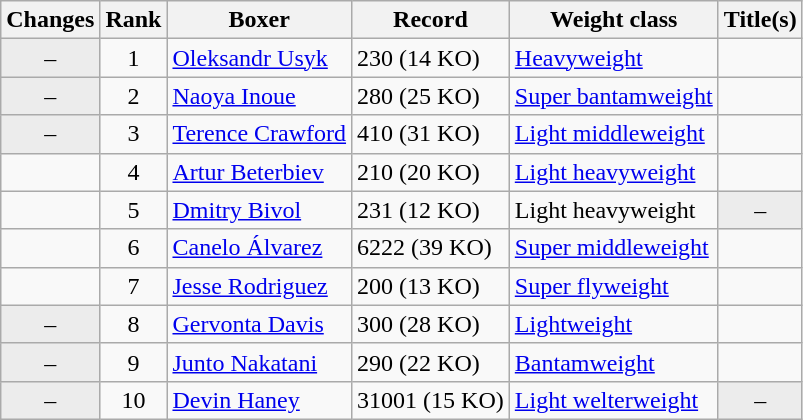<table class="wikitable ">
<tr>
<th>Changes</th>
<th>Rank</th>
<th>Boxer</th>
<th>Record</th>
<th>Weight class</th>
<th>Title(s)</th>
</tr>
<tr>
<td align=center bgcolor=#ECECEC>–</td>
<td align=center>1</td>
<td><a href='#'>Oleksandr Usyk</a></td>
<td>230 (14 KO)</td>
<td><a href='#'>Heavyweight</a></td>
<td></td>
</tr>
<tr>
<td align=center bgcolor=#ECECEC>–</td>
<td align=center>2</td>
<td><a href='#'>Naoya Inoue</a></td>
<td>280 (25 KO)</td>
<td><a href='#'>Super bantamweight</a></td>
<td></td>
</tr>
<tr>
<td align=center bgcolor=#ECECEC>–</td>
<td align=center>3</td>
<td><a href='#'>Terence Crawford</a></td>
<td>410 (31 KO)</td>
<td><a href='#'>Light middleweight</a></td>
<td></td>
</tr>
<tr>
<td align=center></td>
<td align=center>4</td>
<td><a href='#'>Artur Beterbiev</a></td>
<td>210 (20 KO)</td>
<td><a href='#'>Light heavyweight</a></td>
<td></td>
</tr>
<tr>
<td align=center></td>
<td align=center>5</td>
<td><a href='#'>Dmitry Bivol</a></td>
<td>231 (12 KO)</td>
<td>Light heavyweight</td>
<td align=center bgcolor=#ECECEC data-sort-value="Z">–</td>
</tr>
<tr>
<td align=center></td>
<td align=center>6</td>
<td><a href='#'>Canelo Álvarez</a></td>
<td>6222 (39 KO)</td>
<td><a href='#'>Super middleweight</a></td>
<td></td>
</tr>
<tr>
<td align=center></td>
<td align=center>7</td>
<td><a href='#'>Jesse Rodriguez</a></td>
<td>200 (13 KO)</td>
<td><a href='#'>Super flyweight</a></td>
<td></td>
</tr>
<tr>
<td align=center bgcolor=#ECECEC>–</td>
<td align=center>8</td>
<td><a href='#'>Gervonta Davis</a></td>
<td>300 (28 KO)</td>
<td><a href='#'>Lightweight</a></td>
<td></td>
</tr>
<tr>
<td align=center bgcolor=#ECECEC>–</td>
<td align=center>9</td>
<td><a href='#'>Junto Nakatani</a></td>
<td>290 (22 KO)</td>
<td><a href='#'>Bantamweight</a></td>
<td></td>
</tr>
<tr>
<td align=center bgcolor=#ECECEC>–</td>
<td align=center>10</td>
<td><a href='#'>Devin Haney</a></td>
<td>31001 (15 KO)</td>
<td><a href='#'>Light welterweight</a></td>
<td align=center bgcolor=#ECECEC data-sort-value="Z">–</td>
</tr>
</table>
